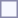<table style="border:1px solid #8888aa; background-color:#f7f8ff; padding:5px; font-size:95%; margin: 0px 12px 12px 0px;">
</table>
